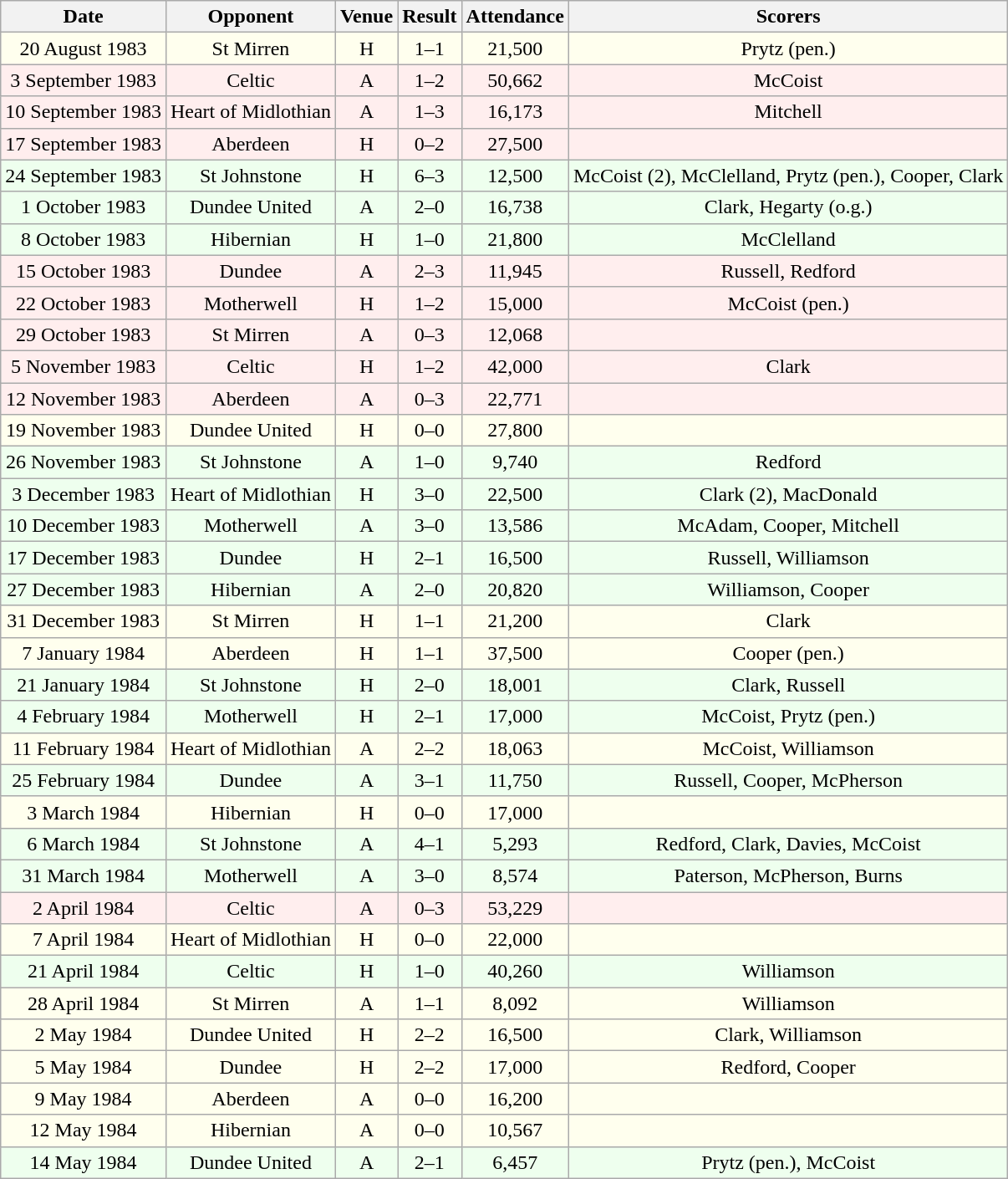<table class="wikitable sortable" style="font-size:100%; text-align:center">
<tr>
<th>Date</th>
<th>Opponent</th>
<th>Venue</th>
<th>Result</th>
<th>Attendance</th>
<th>Scorers</th>
</tr>
<tr bgcolor = "#FFFFEE">
<td>20 August 1983</td>
<td>St Mirren</td>
<td>H</td>
<td>1–1</td>
<td>21,500</td>
<td>Prytz (pen.)</td>
</tr>
<tr bgcolor = "#FFEEEE">
<td>3 September 1983</td>
<td>Celtic</td>
<td>A</td>
<td>1–2</td>
<td>50,662</td>
<td>McCoist</td>
</tr>
<tr bgcolor = "#FFEEEE">
<td>10 September 1983</td>
<td>Heart of Midlothian</td>
<td>A</td>
<td>1–3</td>
<td>16,173</td>
<td>Mitchell</td>
</tr>
<tr bgcolor = "#FFEEEE">
<td>17 September 1983</td>
<td>Aberdeen</td>
<td>H</td>
<td>0–2</td>
<td>27,500</td>
<td></td>
</tr>
<tr bgcolor = "#EEFFEE">
<td>24 September 1983</td>
<td>St Johnstone</td>
<td>H</td>
<td>6–3</td>
<td>12,500</td>
<td>McCoist (2), McClelland, Prytz (pen.), Cooper, Clark</td>
</tr>
<tr bgcolor = "#EEFFEE">
<td>1 October 1983</td>
<td>Dundee United</td>
<td>A</td>
<td>2–0</td>
<td>16,738</td>
<td>Clark, Hegarty (o.g.)</td>
</tr>
<tr bgcolor = "#EEFFEE">
<td>8 October 1983</td>
<td>Hibernian</td>
<td>H</td>
<td>1–0</td>
<td>21,800</td>
<td>McClelland</td>
</tr>
<tr bgcolor = "#FFEEEE">
<td>15 October 1983</td>
<td>Dundee</td>
<td>A</td>
<td>2–3</td>
<td>11,945</td>
<td>Russell, Redford</td>
</tr>
<tr bgcolor = "#FFEEEE">
<td>22 October 1983</td>
<td>Motherwell</td>
<td>H</td>
<td>1–2</td>
<td>15,000</td>
<td>McCoist (pen.)</td>
</tr>
<tr bgcolor = "#FFEEEE">
<td>29 October 1983</td>
<td>St Mirren</td>
<td>A</td>
<td>0–3</td>
<td>12,068</td>
<td></td>
</tr>
<tr bgcolor = "#FFEEEE">
<td>5 November 1983</td>
<td>Celtic</td>
<td>H</td>
<td>1–2</td>
<td>42,000</td>
<td>Clark</td>
</tr>
<tr bgcolor = "#FFEEEE">
<td>12 November 1983</td>
<td>Aberdeen</td>
<td>A</td>
<td>0–3</td>
<td>22,771</td>
<td></td>
</tr>
<tr bgcolor = "#FFFFEE">
<td>19 November 1983</td>
<td>Dundee United</td>
<td>H</td>
<td>0–0</td>
<td>27,800</td>
<td></td>
</tr>
<tr bgcolor = "#EEFFEE">
<td>26 November 1983</td>
<td>St Johnstone</td>
<td>A</td>
<td>1–0</td>
<td>9,740</td>
<td>Redford</td>
</tr>
<tr bgcolor = "#EEFFEE">
<td>3 December 1983</td>
<td>Heart of Midlothian</td>
<td>H</td>
<td>3–0</td>
<td>22,500</td>
<td>Clark (2), MacDonald</td>
</tr>
<tr bgcolor = "#EEFFEE">
<td>10 December 1983</td>
<td>Motherwell</td>
<td>A</td>
<td>3–0</td>
<td>13,586</td>
<td>McAdam, Cooper, Mitchell</td>
</tr>
<tr bgcolor = "#EEFFEE">
<td>17 December 1983</td>
<td>Dundee</td>
<td>H</td>
<td>2–1</td>
<td>16,500</td>
<td>Russell, Williamson</td>
</tr>
<tr bgcolor = "#EEFFEE">
<td>27 December 1983</td>
<td>Hibernian</td>
<td>A</td>
<td>2–0</td>
<td>20,820</td>
<td>Williamson, Cooper</td>
</tr>
<tr bgcolor = "#FFFFEE">
<td>31 December 1983</td>
<td>St Mirren</td>
<td>H</td>
<td>1–1</td>
<td>21,200</td>
<td>Clark</td>
</tr>
<tr bgcolor = "#FFFFEE">
<td>7 January 1984</td>
<td>Aberdeen</td>
<td>H</td>
<td>1–1</td>
<td>37,500</td>
<td>Cooper (pen.)</td>
</tr>
<tr bgcolor = "#EEFFEE">
<td>21 January 1984</td>
<td>St Johnstone</td>
<td>H</td>
<td>2–0</td>
<td>18,001</td>
<td>Clark, Russell</td>
</tr>
<tr bgcolor = "#EEFFEE">
<td>4 February 1984</td>
<td>Motherwell</td>
<td>H</td>
<td>2–1</td>
<td>17,000</td>
<td>McCoist, Prytz (pen.)</td>
</tr>
<tr bgcolor = "#FFFFEE">
<td>11 February 1984</td>
<td>Heart of Midlothian</td>
<td>A</td>
<td>2–2</td>
<td>18,063</td>
<td>McCoist, Williamson</td>
</tr>
<tr bgcolor = "#EEFFEE">
<td>25 February 1984</td>
<td>Dundee</td>
<td>A</td>
<td>3–1</td>
<td>11,750</td>
<td>Russell, Cooper, McPherson</td>
</tr>
<tr bgcolor = "#FFFFEE">
<td>3 March 1984</td>
<td>Hibernian</td>
<td>H</td>
<td>0–0</td>
<td>17,000</td>
<td></td>
</tr>
<tr bgcolor = "#EEFFEE">
<td>6 March 1984</td>
<td>St Johnstone</td>
<td>A</td>
<td>4–1</td>
<td>5,293</td>
<td>Redford, Clark, Davies, McCoist</td>
</tr>
<tr bgcolor = "#EEFFEE">
<td>31 March 1984</td>
<td>Motherwell</td>
<td>A</td>
<td>3–0</td>
<td>8,574</td>
<td>Paterson, McPherson, Burns</td>
</tr>
<tr bgcolor = "#FFEEEE">
<td>2 April 1984</td>
<td>Celtic</td>
<td>A</td>
<td>0–3</td>
<td>53,229</td>
<td></td>
</tr>
<tr bgcolor = "#FFFFEE">
<td>7 April 1984</td>
<td>Heart of Midlothian</td>
<td>H</td>
<td>0–0</td>
<td>22,000</td>
<td></td>
</tr>
<tr bgcolor = "#EEFFEE">
<td>21 April 1984</td>
<td>Celtic</td>
<td>H</td>
<td>1–0</td>
<td>40,260</td>
<td>Williamson</td>
</tr>
<tr bgcolor = "#FFFFEE">
<td>28 April 1984</td>
<td>St Mirren</td>
<td>A</td>
<td>1–1</td>
<td>8,092</td>
<td>Williamson</td>
</tr>
<tr bgcolor = "#FFFFEE">
<td>2 May 1984</td>
<td>Dundee United</td>
<td>H</td>
<td>2–2</td>
<td>16,500</td>
<td>Clark, Williamson</td>
</tr>
<tr bgcolor = "#FFFFEE">
<td>5 May 1984</td>
<td>Dundee</td>
<td>H</td>
<td>2–2</td>
<td>17,000</td>
<td>Redford, Cooper</td>
</tr>
<tr bgcolor = "#FFFFEE">
<td>9 May 1984</td>
<td>Aberdeen</td>
<td>A</td>
<td>0–0</td>
<td>16,200</td>
<td></td>
</tr>
<tr bgcolor = "#FFFFEE">
<td>12 May 1984</td>
<td>Hibernian</td>
<td>A</td>
<td>0–0</td>
<td>10,567</td>
<td></td>
</tr>
<tr bgcolor = "#EEFFEE">
<td>14 May 1984</td>
<td>Dundee United</td>
<td>A</td>
<td>2–1</td>
<td>6,457</td>
<td>Prytz (pen.), McCoist</td>
</tr>
</table>
